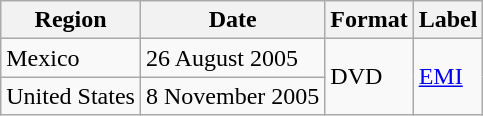<table class="wikitable">
<tr>
<th>Region</th>
<th>Date</th>
<th>Format</th>
<th>Label</th>
</tr>
<tr>
<td>Mexico</td>
<td style="text-align:left;">26 August 2005</td>
<td rowspan="2">DVD</td>
<td rowspan="2"><a href='#'>EMI</a></td>
</tr>
<tr>
<td>United States</td>
<td style="text-align:left;">8 November 2005</td>
</tr>
</table>
